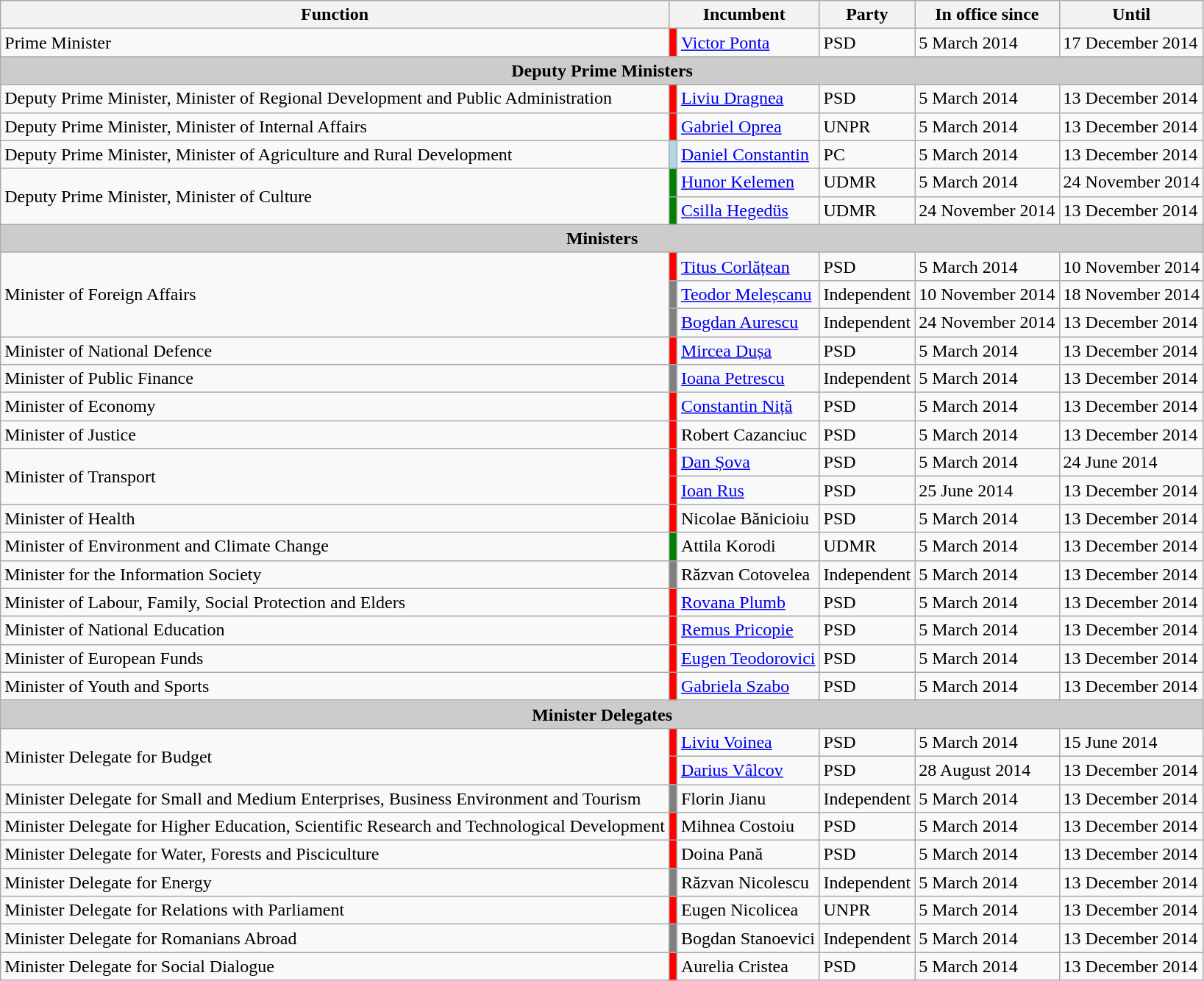<table class="wikitable">
<tr>
<th>Function</th>
<th colspan="2">Incumbent</th>
<th>Party</th>
<th>In office since</th>
<th>Until</th>
</tr>
<tr>
<td>Prime Minister</td>
<th style="background-color: red"></th>
<td><a href='#'>Victor Ponta</a></td>
<td>PSD</td>
<td>5 March 2014</td>
<td>17 December 2014</td>
</tr>
<tr>
<td colspan=6 bgcolor=#CCCCCC align=center><strong>Deputy Prime Ministers</strong></td>
</tr>
<tr>
<td>Deputy Prime Minister, Minister of Regional Development and Public Administration</td>
<th style="background-color: red"></th>
<td><a href='#'>Liviu Dragnea</a></td>
<td>PSD</td>
<td>5 March 2014</td>
<td>13 December 2014</td>
</tr>
<tr>
<td>Deputy Prime Minister, Minister of Internal Affairs</td>
<th style="background-color: red"></th>
<td><a href='#'>Gabriel Oprea</a></td>
<td>UNPR</td>
<td>5 March 2014</td>
<td>13 December 2014</td>
</tr>
<tr>
<td>Deputy Prime Minister, Minister of Agriculture and Rural Development</td>
<th style="background-color: lightblue"></th>
<td><a href='#'>Daniel Constantin</a></td>
<td>PC</td>
<td>5 March 2014</td>
<td>13 December 2014</td>
</tr>
<tr>
<td rowspan=2>Deputy Prime Minister, Minister of Culture</td>
<th style="background-color: green"></th>
<td><a href='#'>Hunor Kelemen</a></td>
<td>UDMR</td>
<td>5 March 2014</td>
<td>24 November 2014</td>
</tr>
<tr>
<th style="background-color: green"></th>
<td><a href='#'>Csilla Hegedüs</a></td>
<td>UDMR</td>
<td>24 November 2014</td>
<td>13 December 2014</td>
</tr>
<tr>
<td colspan=6 bgcolor=#CCCCCC align=center><strong>Ministers</strong></td>
</tr>
<tr>
<td rowspan="3">Minister of Foreign Affairs</td>
<th style="background-color: red"></th>
<td><a href='#'>Titus Corlățean</a></td>
<td>PSD</td>
<td>5 March 2014</td>
<td>10 November 2014</td>
</tr>
<tr>
<th style="background-color: gray"></th>
<td><a href='#'>Teodor Meleșcanu</a></td>
<td>Independent</td>
<td>10 November 2014</td>
<td>18 November 2014</td>
</tr>
<tr>
<th style="background-color: gray"></th>
<td><a href='#'>Bogdan Aurescu</a></td>
<td>Independent</td>
<td>24 November 2014</td>
<td>13 December 2014</td>
</tr>
<tr>
<td>Minister of National Defence</td>
<th style="background-color: red"></th>
<td><a href='#'>Mircea Dușa</a></td>
<td>PSD</td>
<td>5 March 2014</td>
<td>13 December 2014</td>
</tr>
<tr>
<td>Minister of Public Finance</td>
<th style="background-color: gray"></th>
<td><a href='#'>Ioana Petrescu</a></td>
<td>Independent</td>
<td>5 March 2014</td>
<td>13 December 2014</td>
</tr>
<tr>
<td>Minister of Economy</td>
<th style="background-color: red"></th>
<td><a href='#'>Constantin Niță</a></td>
<td>PSD</td>
<td>5 March 2014</td>
<td>13 December 2014</td>
</tr>
<tr>
<td>Minister of Justice</td>
<th style="background-color: red"></th>
<td>Robert Cazanciuc</td>
<td>PSD</td>
<td>5 March 2014</td>
<td>13 December 2014</td>
</tr>
<tr>
<td rowspan="2">Minister of Transport</td>
<th style="background-color: red"></th>
<td><a href='#'>Dan Șova</a></td>
<td>PSD</td>
<td>5 March 2014</td>
<td>24 June 2014</td>
</tr>
<tr>
<th style="background-color: red"></th>
<td><a href='#'>Ioan Rus</a></td>
<td>PSD</td>
<td>25 June 2014</td>
<td>13 December 2014</td>
</tr>
<tr>
<td>Minister of Health</td>
<th style="background-color: red"></th>
<td>Nicolae Bănicioiu</td>
<td>PSD</td>
<td>5 March 2014</td>
<td>13 December 2014</td>
</tr>
<tr>
<td>Minister of Environment and Climate Change</td>
<th style="background-color: green"></th>
<td>Attila Korodi</td>
<td>UDMR</td>
<td>5 March 2014</td>
<td>13 December 2014</td>
</tr>
<tr>
<td>Minister for the Information Society</td>
<th style="background-color: gray"></th>
<td>Răzvan Cotovelea</td>
<td>Independent</td>
<td>5 March 2014</td>
<td>13 December 2014</td>
</tr>
<tr>
<td>Minister of Labour, Family, Social Protection and Elders</td>
<th style="background-color: red"></th>
<td><a href='#'>Rovana Plumb</a></td>
<td>PSD</td>
<td>5 March 2014</td>
<td>13 December 2014</td>
</tr>
<tr>
<td>Minister of National Education</td>
<th style="background-color: red"></th>
<td><a href='#'>Remus Pricopie</a></td>
<td>PSD</td>
<td>5 March 2014</td>
<td>13 December 2014</td>
</tr>
<tr>
<td>Minister of European Funds</td>
<th style="background-color: red"></th>
<td><a href='#'>Eugen Teodorovici</a></td>
<td>PSD</td>
<td>5 March 2014</td>
<td>13 December 2014</td>
</tr>
<tr>
<td>Minister of Youth and Sports</td>
<th style="background-color: red"></th>
<td><a href='#'>Gabriela Szabo</a></td>
<td>PSD</td>
<td>5 March 2014</td>
<td>13 December 2014</td>
</tr>
<tr>
<td colspan=6 bgcolor=#CCCCCC align=center><strong>Minister Delegates</strong></td>
</tr>
<tr>
<td rowspan="2">Minister Delegate for Budget</td>
<th style="background-color: red"></th>
<td><a href='#'>Liviu Voinea</a></td>
<td>PSD</td>
<td>5 March 2014</td>
<td>15 June 2014</td>
</tr>
<tr>
<th style="background-color: red"></th>
<td><a href='#'>Darius Vâlcov</a></td>
<td>PSD</td>
<td>28 August 2014</td>
<td>13 December 2014</td>
</tr>
<tr>
<td>Minister Delegate for Small and Medium Enterprises, Business Environment and Tourism</td>
<th style="background-color: gray"></th>
<td>Florin Jianu</td>
<td>Independent</td>
<td>5 March 2014</td>
<td>13 December 2014</td>
</tr>
<tr>
<td>Minister Delegate for Higher Education, Scientific Research and Technological Development</td>
<th style="background-color: red"></th>
<td>Mihnea Costoiu</td>
<td>PSD</td>
<td>5 March 2014</td>
<td>13 December 2014</td>
</tr>
<tr>
<td>Minister Delegate for Water, Forests and Pisciculture</td>
<th style="background-color: red"></th>
<td>Doina Pană</td>
<td>PSD</td>
<td>5 March 2014</td>
<td>13 December 2014</td>
</tr>
<tr>
<td>Minister Delegate for Energy</td>
<th style="background-color: gray"></th>
<td>Răzvan Nicolescu</td>
<td>Independent</td>
<td>5 March 2014</td>
<td>13 December 2014</td>
</tr>
<tr>
<td>Minister Delegate for Relations with Parliament</td>
<th style="background-color: red"></th>
<td>Eugen Nicolicea</td>
<td>UNPR</td>
<td>5 March 2014</td>
<td>13 December 2014</td>
</tr>
<tr>
<td>Minister Delegate for Romanians Abroad</td>
<th style="background-color: gray"></th>
<td>Bogdan Stanoevici</td>
<td>Independent</td>
<td>5 March 2014</td>
<td>13 December 2014</td>
</tr>
<tr>
<td>Minister Delegate for Social Dialogue</td>
<th style="background-color: red"></th>
<td>Aurelia Cristea</td>
<td>PSD</td>
<td>5 March 2014</td>
<td>13 December 2014</td>
</tr>
</table>
